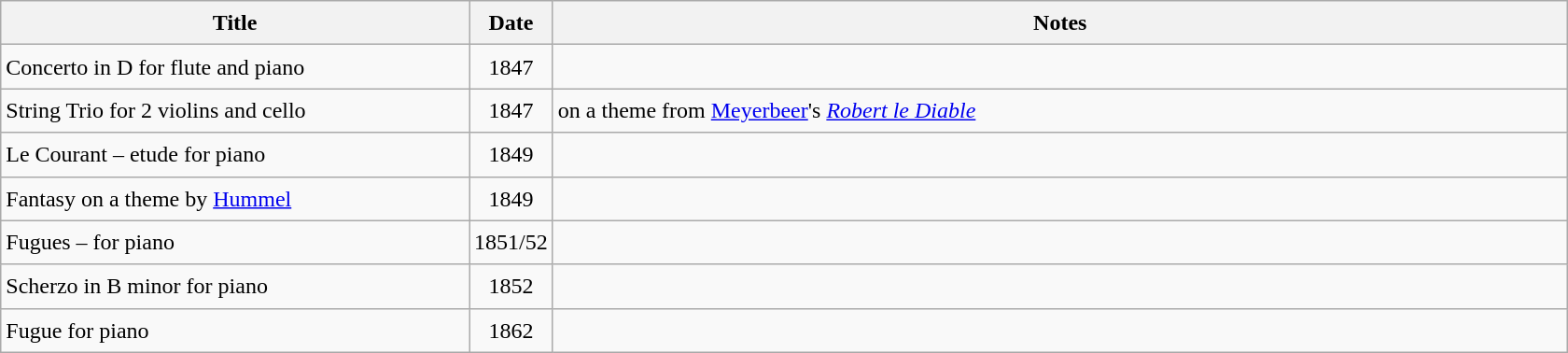<table class="wikitable" style="text-align: left; width:70em; line-height:1.5">
<tr>
<th style="width:30%;">Title</th>
<th style="width:5%;">Date</th>
<th style="width:65%;">Notes</th>
</tr>
<tr>
<td>Concerto in D for flute and piano</td>
<td align=center>1847</td>
<td></td>
</tr>
<tr>
<td>String Trio for 2 violins and cello</td>
<td align=center>1847</td>
<td>on a theme from <a href='#'>Meyerbeer</a>'s <em><a href='#'>Robert le Diable</a></em></td>
</tr>
<tr>
<td>Le Courant – etude for piano</td>
<td align=center>1849</td>
<td></td>
</tr>
<tr>
<td>Fantasy on a theme by <a href='#'>Hummel</a></td>
<td align=center>1849</td>
<td></td>
</tr>
<tr>
<td>Fugues – for piano</td>
<td align=center>1851/52</td>
<td></td>
</tr>
<tr>
<td>Scherzo in B minor for piano</td>
<td align=center>1852</td>
<td></td>
</tr>
<tr>
<td>Fugue for piano</td>
<td align=center>1862</td>
<td></td>
</tr>
</table>
